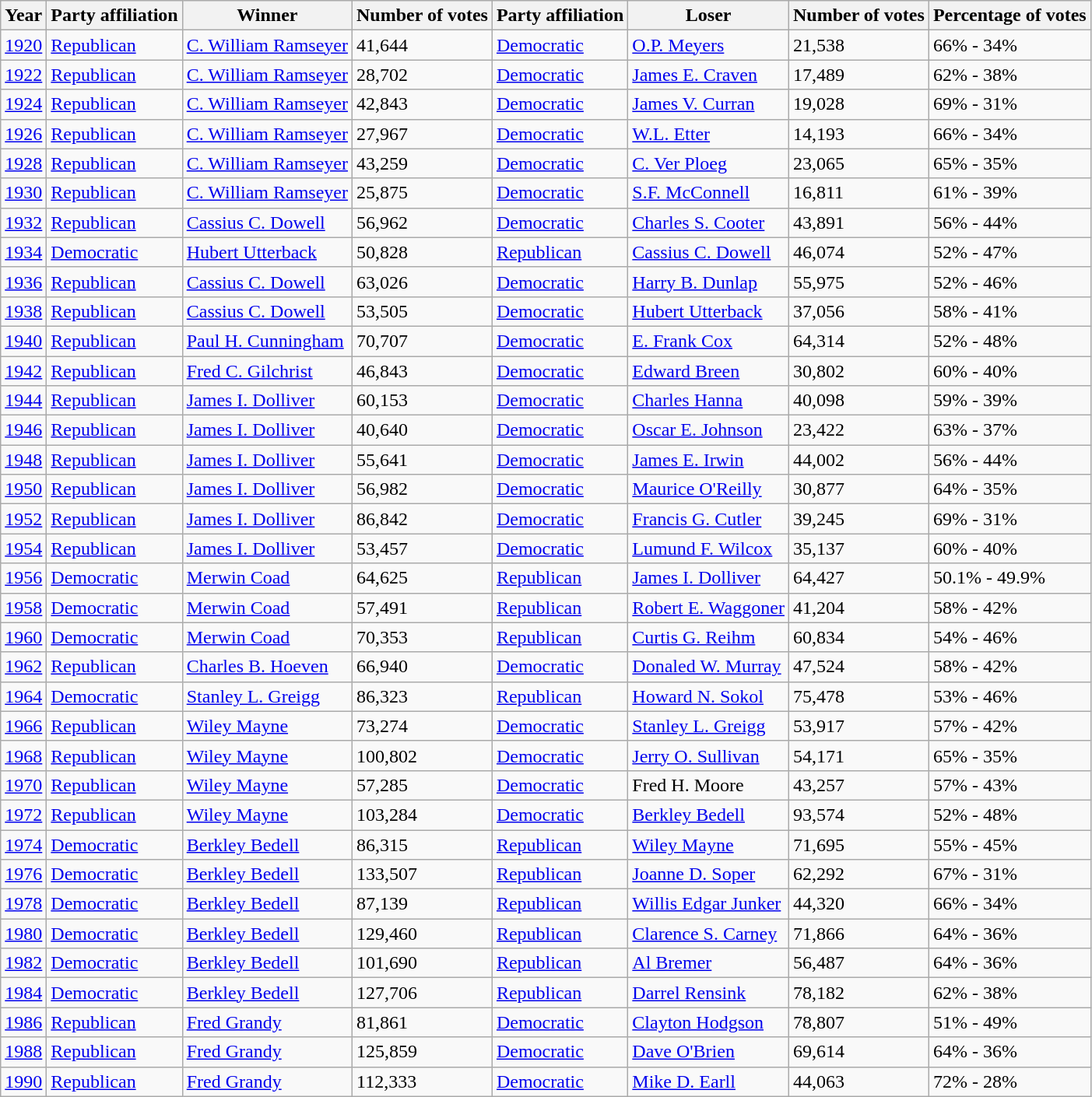<table class="wikitable">
<tr>
<th><strong>Year </strong></th>
<th>Party affiliation</th>
<th>Winner</th>
<th>Number of votes</th>
<th>Party affiliation</th>
<th>Loser</th>
<th>Number of votes</th>
<th>Percentage of votes</th>
</tr>
<tr>
<td><a href='#'>1920</a></td>
<td><a href='#'>Republican</a></td>
<td><a href='#'>C. William Ramseyer</a></td>
<td>41,644</td>
<td><a href='#'>Democratic</a></td>
<td><a href='#'>O.P. Meyers</a></td>
<td>21,538</td>
<td>66% - 34%</td>
</tr>
<tr>
<td><a href='#'>1922</a></td>
<td><a href='#'>Republican</a></td>
<td><a href='#'>C. William Ramseyer</a></td>
<td>28,702</td>
<td><a href='#'>Democratic</a></td>
<td><a href='#'>James E. Craven</a></td>
<td>17,489</td>
<td>62% - 38%</td>
</tr>
<tr>
<td><a href='#'>1924</a></td>
<td><a href='#'>Republican</a></td>
<td><a href='#'>C. William Ramseyer</a></td>
<td>42,843</td>
<td><a href='#'>Democratic</a></td>
<td><a href='#'>James V. Curran</a></td>
<td>19,028</td>
<td>69% - 31%</td>
</tr>
<tr>
<td><a href='#'>1926</a></td>
<td><a href='#'>Republican</a></td>
<td><a href='#'>C. William Ramseyer</a></td>
<td>27,967</td>
<td><a href='#'>Democratic</a></td>
<td><a href='#'>W.L. Etter</a></td>
<td>14,193</td>
<td>66% - 34%</td>
</tr>
<tr>
<td><a href='#'>1928</a></td>
<td><a href='#'>Republican</a></td>
<td><a href='#'>C. William Ramseyer</a></td>
<td>43,259</td>
<td><a href='#'>Democratic</a></td>
<td><a href='#'>C. Ver Ploeg</a></td>
<td>23,065</td>
<td>65% - 35%</td>
</tr>
<tr>
<td><a href='#'>1930</a></td>
<td><a href='#'>Republican</a></td>
<td><a href='#'>C. William Ramseyer</a></td>
<td>25,875</td>
<td><a href='#'>Democratic</a></td>
<td><a href='#'>S.F. McConnell</a></td>
<td>16,811</td>
<td>61% - 39%</td>
</tr>
<tr>
<td><a href='#'>1932</a></td>
<td><a href='#'>Republican</a></td>
<td><a href='#'>Cassius C. Dowell</a></td>
<td>56,962</td>
<td><a href='#'>Democratic</a></td>
<td><a href='#'>Charles S. Cooter</a></td>
<td>43,891</td>
<td>56% - 44%</td>
</tr>
<tr>
<td><a href='#'>1934</a></td>
<td><a href='#'>Democratic</a></td>
<td><a href='#'>Hubert Utterback</a></td>
<td>50,828</td>
<td><a href='#'>Republican</a></td>
<td><a href='#'>Cassius C. Dowell</a></td>
<td>46,074</td>
<td>52% - 47%</td>
</tr>
<tr>
<td><a href='#'>1936</a></td>
<td><a href='#'>Republican</a></td>
<td><a href='#'>Cassius C. Dowell</a></td>
<td>63,026</td>
<td><a href='#'>Democratic</a></td>
<td><a href='#'>Harry B. Dunlap</a></td>
<td>55,975</td>
<td>52% - 46%</td>
</tr>
<tr>
<td><a href='#'>1938</a></td>
<td><a href='#'>Republican</a></td>
<td><a href='#'>Cassius C. Dowell</a></td>
<td>53,505</td>
<td><a href='#'>Democratic</a></td>
<td><a href='#'>Hubert Utterback</a></td>
<td>37,056</td>
<td>58% - 41%</td>
</tr>
<tr>
<td><a href='#'>1940</a></td>
<td><a href='#'>Republican</a></td>
<td><a href='#'>Paul H. Cunningham</a></td>
<td>70,707</td>
<td><a href='#'>Democratic</a></td>
<td><a href='#'>E. Frank Cox</a></td>
<td>64,314</td>
<td>52% - 48%</td>
</tr>
<tr>
<td><a href='#'>1942</a></td>
<td><a href='#'>Republican</a></td>
<td><a href='#'>Fred C. Gilchrist</a></td>
<td>46,843</td>
<td><a href='#'>Democratic</a></td>
<td><a href='#'>Edward Breen</a></td>
<td>30,802</td>
<td>60% - 40%</td>
</tr>
<tr>
<td><a href='#'>1944</a></td>
<td><a href='#'>Republican</a></td>
<td><a href='#'>James I. Dolliver</a></td>
<td>60,153</td>
<td><a href='#'>Democratic</a></td>
<td><a href='#'>Charles Hanna</a></td>
<td>40,098</td>
<td>59% - 39%</td>
</tr>
<tr>
<td><a href='#'>1946</a></td>
<td><a href='#'>Republican</a></td>
<td><a href='#'>James I. Dolliver</a></td>
<td>40,640</td>
<td><a href='#'>Democratic</a></td>
<td><a href='#'>Oscar E. Johnson</a></td>
<td>23,422</td>
<td>63% - 37%</td>
</tr>
<tr>
<td><a href='#'>1948</a></td>
<td><a href='#'>Republican</a></td>
<td><a href='#'>James I. Dolliver</a></td>
<td>55,641</td>
<td><a href='#'>Democratic</a></td>
<td><a href='#'>James E. Irwin</a></td>
<td>44,002</td>
<td>56% - 44%</td>
</tr>
<tr>
<td><a href='#'>1950</a></td>
<td><a href='#'>Republican</a></td>
<td><a href='#'>James I. Dolliver</a></td>
<td>56,982</td>
<td><a href='#'>Democratic</a></td>
<td><a href='#'>Maurice O'Reilly</a></td>
<td>30,877</td>
<td>64% - 35%</td>
</tr>
<tr>
<td><a href='#'>1952</a></td>
<td><a href='#'>Republican</a></td>
<td><a href='#'>James I. Dolliver</a></td>
<td>86,842</td>
<td><a href='#'>Democratic</a></td>
<td><a href='#'>Francis G. Cutler</a></td>
<td>39,245</td>
<td>69% - 31%</td>
</tr>
<tr>
<td><a href='#'>1954</a></td>
<td><a href='#'>Republican</a></td>
<td><a href='#'>James I. Dolliver</a></td>
<td>53,457</td>
<td><a href='#'>Democratic</a></td>
<td><a href='#'>Lumund F. Wilcox</a></td>
<td>35,137</td>
<td>60% - 40%</td>
</tr>
<tr>
<td><a href='#'>1956</a></td>
<td><a href='#'>Democratic</a></td>
<td><a href='#'>Merwin Coad</a></td>
<td>64,625</td>
<td><a href='#'>Republican</a></td>
<td><a href='#'>James I. Dolliver</a></td>
<td>64,427</td>
<td>50.1% - 49.9%</td>
</tr>
<tr>
<td><a href='#'>1958</a></td>
<td><a href='#'>Democratic</a></td>
<td><a href='#'>Merwin Coad</a></td>
<td>57,491</td>
<td><a href='#'>Republican</a></td>
<td><a href='#'>Robert E. Waggoner</a></td>
<td>41,204</td>
<td>58% - 42%</td>
</tr>
<tr>
<td><a href='#'>1960</a></td>
<td><a href='#'>Democratic</a></td>
<td><a href='#'>Merwin Coad</a></td>
<td>70,353</td>
<td><a href='#'>Republican</a></td>
<td><a href='#'>Curtis G. Reihm</a></td>
<td>60,834</td>
<td>54% - 46%</td>
</tr>
<tr>
<td><a href='#'>1962</a></td>
<td><a href='#'>Republican</a></td>
<td><a href='#'>Charles B. Hoeven</a></td>
<td>66,940</td>
<td><a href='#'>Democratic</a></td>
<td><a href='#'>Donaled W. Murray</a></td>
<td>47,524</td>
<td>58% - 42%</td>
</tr>
<tr>
<td><a href='#'>1964</a></td>
<td><a href='#'>Democratic</a></td>
<td><a href='#'>Stanley L. Greigg</a></td>
<td>86,323</td>
<td><a href='#'>Republican</a></td>
<td><a href='#'>Howard N. Sokol</a></td>
<td>75,478</td>
<td>53% - 46%</td>
</tr>
<tr>
<td><a href='#'>1966</a></td>
<td><a href='#'>Republican</a></td>
<td><a href='#'>Wiley Mayne</a></td>
<td>73,274</td>
<td><a href='#'>Democratic</a></td>
<td><a href='#'>Stanley L. Greigg</a></td>
<td>53,917</td>
<td>57% - 42%</td>
</tr>
<tr>
<td><a href='#'>1968</a></td>
<td><a href='#'>Republican</a></td>
<td><a href='#'>Wiley Mayne</a></td>
<td>100,802</td>
<td><a href='#'>Democratic</a></td>
<td><a href='#'>Jerry O. Sullivan</a></td>
<td>54,171</td>
<td>65% - 35%</td>
</tr>
<tr>
<td><a href='#'>1970</a></td>
<td><a href='#'>Republican</a></td>
<td><a href='#'>Wiley Mayne</a></td>
<td>57,285</td>
<td><a href='#'>Democratic</a></td>
<td>Fred H. Moore</td>
<td>43,257</td>
<td>57% - 43%</td>
</tr>
<tr>
<td><a href='#'>1972</a></td>
<td><a href='#'>Republican</a></td>
<td><a href='#'>Wiley Mayne</a></td>
<td>103,284</td>
<td><a href='#'>Democratic</a></td>
<td><a href='#'>Berkley Bedell</a></td>
<td>93,574</td>
<td>52% - 48%</td>
</tr>
<tr>
<td><a href='#'>1974</a></td>
<td><a href='#'>Democratic</a></td>
<td><a href='#'>Berkley Bedell</a></td>
<td>86,315</td>
<td><a href='#'>Republican</a></td>
<td><a href='#'>Wiley Mayne</a></td>
<td>71,695</td>
<td>55% - 45%</td>
</tr>
<tr>
<td><a href='#'>1976</a></td>
<td><a href='#'>Democratic</a></td>
<td><a href='#'>Berkley Bedell</a></td>
<td>133,507</td>
<td><a href='#'>Republican</a></td>
<td><a href='#'>Joanne D. Soper</a></td>
<td>62,292</td>
<td>67% - 31%</td>
</tr>
<tr>
<td><a href='#'>1978</a></td>
<td><a href='#'>Democratic</a></td>
<td><a href='#'>Berkley Bedell</a></td>
<td>87,139</td>
<td><a href='#'>Republican</a></td>
<td><a href='#'>Willis Edgar Junker</a></td>
<td>44,320</td>
<td>66% - 34%</td>
</tr>
<tr>
<td><a href='#'>1980</a></td>
<td><a href='#'>Democratic</a></td>
<td><a href='#'>Berkley Bedell</a></td>
<td>129,460</td>
<td><a href='#'>Republican</a></td>
<td><a href='#'>Clarence S. Carney</a></td>
<td>71,866</td>
<td>64% - 36%</td>
</tr>
<tr>
<td><a href='#'>1982</a></td>
<td><a href='#'>Democratic</a></td>
<td><a href='#'>Berkley Bedell</a></td>
<td>101,690</td>
<td><a href='#'>Republican</a></td>
<td><a href='#'>Al Bremer</a></td>
<td>56,487</td>
<td>64% - 36%</td>
</tr>
<tr>
<td><a href='#'>1984</a></td>
<td><a href='#'>Democratic</a></td>
<td><a href='#'>Berkley Bedell</a></td>
<td>127,706</td>
<td><a href='#'>Republican</a></td>
<td><a href='#'>Darrel Rensink</a></td>
<td>78,182</td>
<td>62% - 38%</td>
</tr>
<tr>
<td><a href='#'>1986</a></td>
<td><a href='#'>Republican</a></td>
<td><a href='#'>Fred Grandy</a></td>
<td>81,861</td>
<td><a href='#'>Democratic</a></td>
<td><a href='#'>Clayton Hodgson</a></td>
<td>78,807</td>
<td>51% - 49%</td>
</tr>
<tr>
<td><a href='#'>1988</a></td>
<td><a href='#'>Republican</a></td>
<td><a href='#'>Fred Grandy</a></td>
<td>125,859</td>
<td><a href='#'>Democratic</a></td>
<td><a href='#'>Dave O'Brien</a></td>
<td>69,614</td>
<td>64% - 36%</td>
</tr>
<tr>
<td><a href='#'>1990</a></td>
<td><a href='#'>Republican</a></td>
<td><a href='#'>Fred Grandy</a></td>
<td>112,333</td>
<td><a href='#'>Democratic</a></td>
<td><a href='#'>Mike D. Earll</a></td>
<td>44,063</td>
<td>72% - 28%</td>
</tr>
</table>
